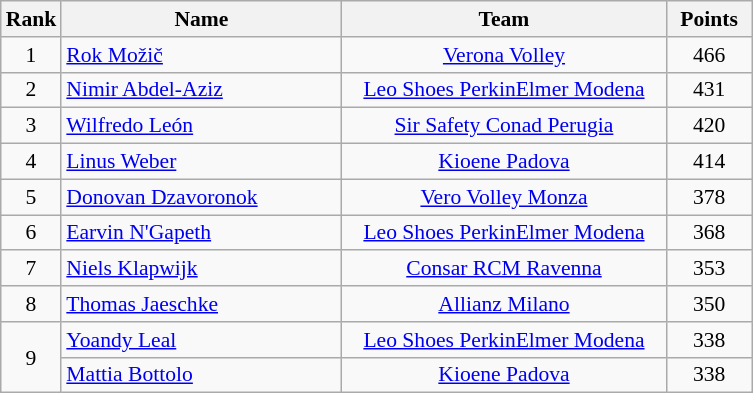<table class="wikitable" style="text-align:center; font-size:90%">
<tr>
<th width=30>Rank</th>
<th width=180>Name</th>
<th width=210>Team</th>
<th width=50>Points</th>
</tr>
<tr>
<td>1</td>
<td style="text-align:left"> <a href='#'>Rok Možič</a></td>
<td><a href='#'>Verona Volley</a></td>
<td>466</td>
</tr>
<tr>
<td>2</td>
<td style="text-align:left"> <a href='#'>Nimir Abdel-Aziz</a></td>
<td><a href='#'>Leo Shoes PerkinElmer Modena</a></td>
<td>431</td>
</tr>
<tr>
<td>3</td>
<td style="text-align:left"> <a href='#'>Wilfredo León</a></td>
<td><a href='#'>Sir Safety Conad Perugia</a></td>
<td>420</td>
</tr>
<tr>
<td>4</td>
<td style="text-align:left"> <a href='#'>Linus Weber</a></td>
<td><a href='#'>Kioene Padova</a></td>
<td>414</td>
</tr>
<tr>
<td>5</td>
<td style="text-align:left"> <a href='#'>Donovan Dzavoronok</a></td>
<td><a href='#'>Vero Volley Monza</a></td>
<td>378</td>
</tr>
<tr>
<td>6</td>
<td style="text-align:left"> <a href='#'>Earvin N'Gapeth</a></td>
<td><a href='#'>Leo Shoes PerkinElmer Modena</a></td>
<td>368</td>
</tr>
<tr>
<td>7</td>
<td style="text-align:left"> <a href='#'>Niels Klapwijk</a></td>
<td><a href='#'>Consar RCM Ravenna</a></td>
<td>353</td>
</tr>
<tr>
<td>8</td>
<td style="text-align:left"> <a href='#'>Thomas Jaeschke</a></td>
<td><a href='#'>Allianz Milano</a></td>
<td>350</td>
</tr>
<tr>
<td rowspan=2>9</td>
<td style="text-align:left"> <a href='#'>Yoandy Leal</a></td>
<td><a href='#'>Leo Shoes PerkinElmer Modena</a></td>
<td>338</td>
</tr>
<tr>
<td style="text-align:left"> <a href='#'>Mattia Bottolo</a></td>
<td><a href='#'>Kioene Padova</a></td>
<td>338</td>
</tr>
</table>
